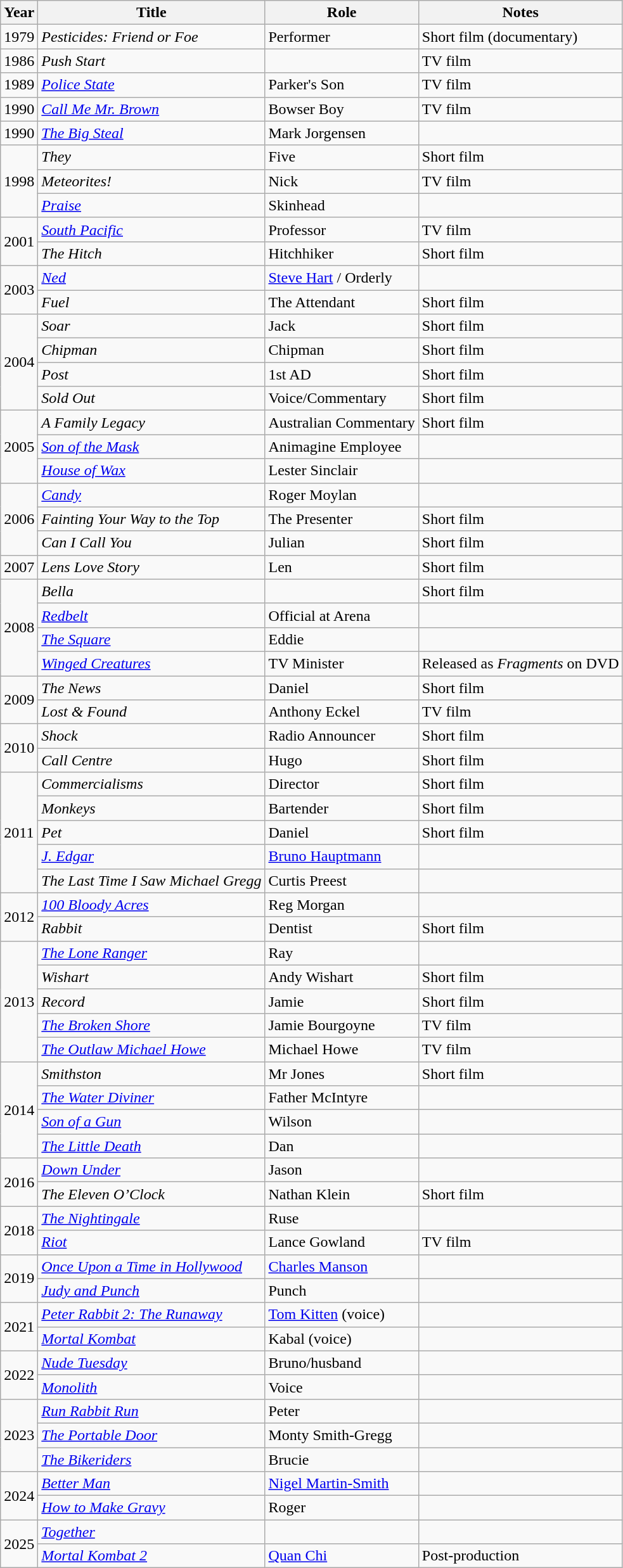<table class="wikitable sortable">
<tr>
<th>Year</th>
<th>Title</th>
<th>Role</th>
<th scope="col" class="unsortable">Notes</th>
</tr>
<tr>
<td>1979</td>
<td><em>Pesticides: Friend or Foe</em></td>
<td>Performer</td>
<td>Short film (documentary)</td>
</tr>
<tr>
<td>1986</td>
<td><em>Push Start</em></td>
<td></td>
<td>TV film</td>
</tr>
<tr>
<td>1989</td>
<td><em><a href='#'>Police State</a></em></td>
<td>Parker's Son</td>
<td>TV film</td>
</tr>
<tr>
<td>1990</td>
<td><em><a href='#'>Call Me Mr. Brown</a></em></td>
<td>Bowser Boy</td>
<td>TV film</td>
</tr>
<tr>
<td>1990</td>
<td><em><a href='#'>The Big Steal</a></em></td>
<td>Mark Jorgensen</td>
<td></td>
</tr>
<tr>
<td rowspan="3">1998</td>
<td><em>They</em></td>
<td>Five</td>
<td>Short film</td>
</tr>
<tr>
<td><em>Meteorites!</em></td>
<td>Nick</td>
<td>TV film</td>
</tr>
<tr>
<td><em><a href='#'>Praise</a></em></td>
<td>Skinhead</td>
<td></td>
</tr>
<tr>
<td rowspan=2>2001</td>
<td><em><a href='#'>South Pacific</a></em></td>
<td>Professor</td>
<td>TV film</td>
</tr>
<tr>
<td><em>The Hitch</em></td>
<td>Hitchhiker</td>
<td>Short film</td>
</tr>
<tr>
<td rowspan=2>2003</td>
<td><em><a href='#'>Ned</a></em></td>
<td><a href='#'>Steve Hart</a> / Orderly</td>
<td></td>
</tr>
<tr>
<td><em>Fuel</em></td>
<td>The Attendant</td>
<td>Short film</td>
</tr>
<tr>
<td rowspan=4>2004</td>
<td><em>Soar</em></td>
<td>Jack</td>
<td>Short film</td>
</tr>
<tr>
<td><em>Chipman</em></td>
<td>Chipman</td>
<td>Short film</td>
</tr>
<tr>
<td><em>Post</em></td>
<td>1st AD</td>
<td>Short film</td>
</tr>
<tr>
<td><em>Sold Out</em></td>
<td>Voice/Commentary</td>
<td>Short film</td>
</tr>
<tr>
<td rowspan=3>2005</td>
<td><em>A Family Legacy</em></td>
<td>Australian Commentary</td>
<td>Short film</td>
</tr>
<tr>
<td><em><a href='#'>Son of the Mask</a></em></td>
<td>Animagine Employee</td>
<td></td>
</tr>
<tr>
<td><em><a href='#'>House of Wax</a></em></td>
<td>Lester Sinclair</td>
<td></td>
</tr>
<tr>
<td rowspan="3">2006</td>
<td><em><a href='#'>Candy</a></em></td>
<td>Roger Moylan</td>
<td></td>
</tr>
<tr>
<td><em>Fainting Your Way to the Top</em></td>
<td>The Presenter</td>
<td>Short film</td>
</tr>
<tr>
<td><em>Can I Call You</em></td>
<td>Julian</td>
<td>Short film</td>
</tr>
<tr>
<td>2007</td>
<td><em>Lens Love Story</em></td>
<td>Len</td>
<td>Short film</td>
</tr>
<tr>
<td rowspan="4">2008</td>
<td><em>Bella</em></td>
<td></td>
<td>Short film</td>
</tr>
<tr>
<td><em><a href='#'>Redbelt</a></em></td>
<td>Official at Arena</td>
<td></td>
</tr>
<tr>
<td><em><a href='#'>The Square</a></em></td>
<td>Eddie</td>
<td></td>
</tr>
<tr>
<td><em><a href='#'>Winged Creatures</a></em></td>
<td>TV Minister</td>
<td>Released as <em>Fragments</em> on DVD</td>
</tr>
<tr>
<td rowspan="2">2009</td>
<td><em>The News</em></td>
<td>Daniel</td>
<td>Short film</td>
</tr>
<tr>
<td><em>Lost & Found</em></td>
<td>Anthony Eckel</td>
<td>TV film</td>
</tr>
<tr>
<td rowspan="2">2010</td>
<td><em>Shock</em></td>
<td>Radio Announcer</td>
<td>Short film</td>
</tr>
<tr>
<td><em>Call Centre</em></td>
<td>Hugo</td>
<td>Short film</td>
</tr>
<tr>
<td rowspan="5">2011</td>
<td><em>Commercialisms</em></td>
<td>Director</td>
<td>Short film</td>
</tr>
<tr>
<td><em>Monkeys</em></td>
<td>Bartender</td>
<td>Short film</td>
</tr>
<tr>
<td><em>Pet</em></td>
<td>Daniel</td>
<td>Short film</td>
</tr>
<tr>
<td><em><a href='#'>J. Edgar</a></em></td>
<td><a href='#'>Bruno Hauptmann</a></td>
<td></td>
</tr>
<tr>
<td><em>The Last Time I Saw Michael Gregg</em></td>
<td>Curtis Preest</td>
<td></td>
</tr>
<tr>
<td rowspan="2">2012</td>
<td><em><a href='#'>100 Bloody Acres</a></em></td>
<td>Reg Morgan</td>
<td></td>
</tr>
<tr>
<td><em>Rabbit</em></td>
<td>Dentist</td>
<td>Short film</td>
</tr>
<tr>
<td rowspan="5">2013</td>
<td><em><a href='#'>The Lone Ranger</a></em></td>
<td>Ray</td>
<td></td>
</tr>
<tr>
<td><em>Wishart</em></td>
<td>Andy Wishart</td>
<td>Short film</td>
</tr>
<tr>
<td><em>Record</em></td>
<td>Jamie</td>
<td>Short film</td>
</tr>
<tr>
<td><em><a href='#'>The Broken Shore</a></em></td>
<td>Jamie Bourgoyne</td>
<td>TV film</td>
</tr>
<tr>
<td><em><a href='#'>The Outlaw Michael Howe</a></em></td>
<td>Michael Howe</td>
<td>TV film</td>
</tr>
<tr>
<td rowspan="4">2014</td>
<td><em>Smithston</em></td>
<td>Mr Jones</td>
<td>Short film</td>
</tr>
<tr>
<td><em><a href='#'>The Water Diviner</a></em></td>
<td>Father McIntyre</td>
<td></td>
</tr>
<tr>
<td><em><a href='#'>Son of a Gun</a></em></td>
<td>Wilson</td>
<td></td>
</tr>
<tr>
<td><em><a href='#'>The Little Death</a></em></td>
<td>Dan</td>
<td></td>
</tr>
<tr>
<td rowspan="2">2016</td>
<td><em><a href='#'>Down Under</a></em></td>
<td>Jason</td>
<td></td>
</tr>
<tr>
<td><em>The Eleven O’Clock</em></td>
<td>Nathan Klein</td>
<td>Short film</td>
</tr>
<tr>
<td rowspan="2">2018</td>
<td><em><a href='#'>The Nightingale</a></em></td>
<td>Ruse</td>
<td></td>
</tr>
<tr>
<td><em><a href='#'>Riot</a></em></td>
<td>Lance Gowland</td>
<td>TV film</td>
</tr>
<tr>
<td rowspan="2">2019</td>
<td><em><a href='#'>Once Upon a Time in Hollywood</a></em></td>
<td><a href='#'>Charles Manson</a></td>
<td></td>
</tr>
<tr>
<td><em><a href='#'>Judy and Punch</a></em></td>
<td>Punch</td>
<td></td>
</tr>
<tr>
<td rowspan="2">2021</td>
<td><em><a href='#'>Peter Rabbit 2: The Runaway</a></em></td>
<td><a href='#'>Tom Kitten</a> (voice)</td>
<td></td>
</tr>
<tr>
<td><em><a href='#'>Mortal Kombat</a></em></td>
<td>Kabal (voice)</td>
<td></td>
</tr>
<tr>
<td rowspan="2">2022</td>
<td><em><a href='#'>Nude Tuesday</a></em></td>
<td>Bruno/husband</td>
<td></td>
</tr>
<tr>
<td><em><a href='#'>Monolith</a></em></td>
<td>Voice</td>
<td></td>
</tr>
<tr>
<td rowspan="3">2023</td>
<td><em><a href='#'>Run Rabbit Run</a></em></td>
<td>Peter</td>
<td></td>
</tr>
<tr>
<td><em><a href='#'>The Portable Door</a></em></td>
<td>Monty Smith-Gregg</td>
<td></td>
</tr>
<tr>
<td><em><a href='#'>The Bikeriders</a></em></td>
<td>Brucie</td>
<td></td>
</tr>
<tr>
<td rowspan="2">2024</td>
<td><em><a href='#'>Better Man</a></em></td>
<td><a href='#'>Nigel Martin-Smith</a></td>
<td></td>
</tr>
<tr>
<td><em><a href='#'>How to Make Gravy</a></em></td>
<td>Roger</td>
<td></td>
</tr>
<tr>
<td rowspan="2">2025</td>
<td><em><a href='#'>Together</a></em></td>
<td></td>
<td></td>
</tr>
<tr>
<td><em><a href='#'>Mortal Kombat 2</a></em></td>
<td><a href='#'>Quan Chi</a></td>
<td>Post-production</td>
</tr>
</table>
